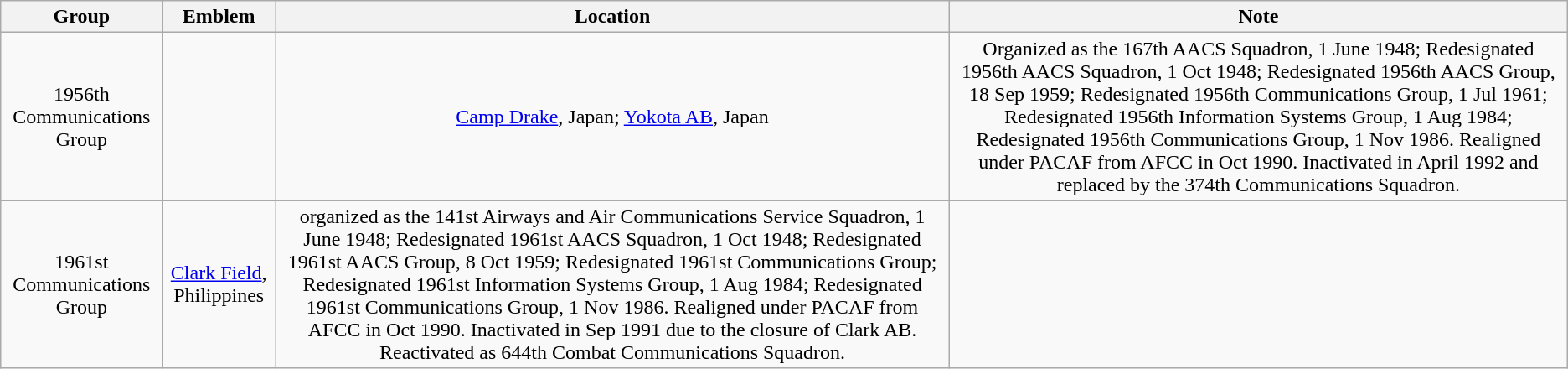<table class="wikitable" style="text-align:center">
<tr>
<th>Group</th>
<th>Emblem</th>
<th>Location</th>
<th>Note</th>
</tr>
<tr>
<td>1956th Communications Group</td>
<td></td>
<td><a href='#'>Camp Drake</a>, Japan; <a href='#'>Yokota AB</a>, Japan</td>
<td>Organized as the 167th AACS Squadron, 1 June 1948; Redesignated 1956th AACS Squadron, 1 Oct 1948; Redesignated 1956th AACS Group, 18 Sep 1959; Redesignated 1956th Communications Group, 1 Jul 1961; Redesignated 1956th Information Systems Group, 1 Aug 1984; Redesignated 1956th Communications Group, 1 Nov 1986. Realigned under PACAF from AFCC in Oct 1990. Inactivated in April 1992 and replaced by the 374th Communications Squadron.</td>
</tr>
<tr>
<td>1961st Communications Group</td>
<td><a href='#'>Clark Field</a>, Philippines</td>
<td>organized as the 141st Airways and Air Communications Service Squadron, 1 June 1948; Redesignated 1961st AACS Squadron, 1 Oct 1948; Redesignated 1961st AACS Group, 8 Oct 1959; Redesignated 1961st Communications Group; Redesignated 1961st Information Systems Group, 1 Aug 1984; Redesignated 1961st Communications Group, 1 Nov 1986. Realigned under PACAF from AFCC in Oct 1990. Inactivated in Sep 1991 due to the closure of Clark AB. Reactivated as 644th Combat Communications Squadron.</td>
</tr>
</table>
